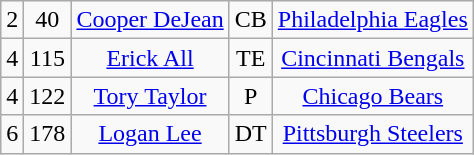<table class="wikitable" style="text-align:center">
<tr>
<td>2</td>
<td>40</td>
<td><a href='#'>Cooper DeJean</a></td>
<td>CB</td>
<td><a href='#'>Philadelphia Eagles</a></td>
</tr>
<tr>
<td>4</td>
<td>115</td>
<td><a href='#'>Erick All</a></td>
<td>TE</td>
<td><a href='#'>Cincinnati Bengals</a></td>
</tr>
<tr>
<td>4</td>
<td>122</td>
<td><a href='#'>Tory Taylor</a></td>
<td>P</td>
<td><a href='#'>Chicago Bears</a></td>
</tr>
<tr>
<td>6</td>
<td>178</td>
<td><a href='#'>Logan Lee</a></td>
<td>DT</td>
<td><a href='#'>Pittsburgh Steelers</a></td>
</tr>
</table>
